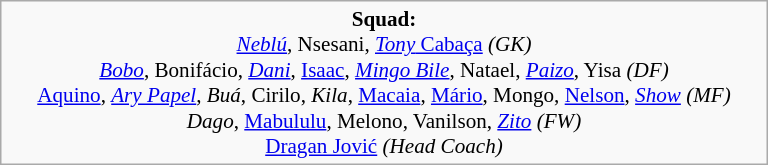<table class="wikitable" style="width:32em; margin:0.5em auto">
<tr>
<td style="font-size:88%" align="center"><strong>Squad:</strong><br><em><a href='#'>Neblú</a></em>, Nsesani, <a href='#'><em>Tony</em> Cabaça</a> <em>(GK)</em><br><em><a href='#'>Bobo</a></em>, Bonifácio, <em><a href='#'>Dani</a></em>, <a href='#'>Isaac</a>, <em><a href='#'>Mingo Bile</a></em>, Natael, <em><a href='#'>Paizo</a></em>, Yisa <em>(DF)</em><br><a href='#'>Aquino</a>, <em><a href='#'>Ary Papel</a></em>, <em>Buá</em>, Cirilo, <em>Kila</em>, <a href='#'>Macaia</a>, <a href='#'>Mário</a>, Mongo, <a href='#'>Nelson</a>, <em><a href='#'>Show</a></em> <em>(MF)</em><br><em>Dago</em>, <a href='#'>Mabululu</a>, Melono, Vanilson, <em><a href='#'>Zito</a></em> <em>(FW)</em><br><a href='#'>Dragan Jović</a> <em>(Head Coach)</em></td>
</tr>
</table>
